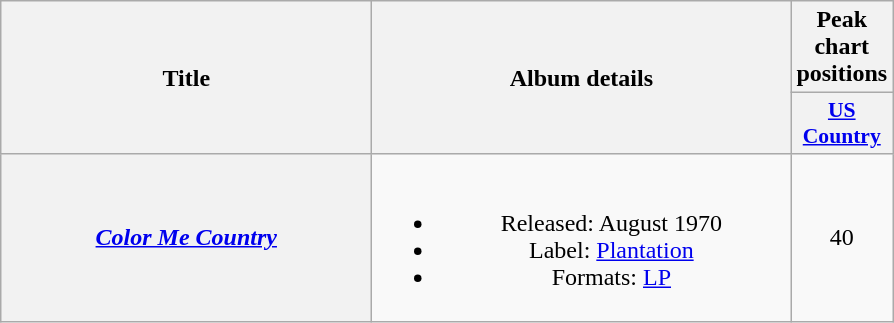<table class="wikitable plainrowheaders" style="text-align:center;">
<tr>
<th scope="col" rowspan="2" style="width:15em;">Title</th>
<th scope="col" rowspan="2" style="width:17em;">Album details</th>
<th scope="col" colspan="1">Peak<br>chart<br>positions</th>
</tr>
<tr>
<th scope="col" style="width:3em;font-size:90%;"><a href='#'>US<br>Country</a><br></th>
</tr>
<tr>
<th scope="row"><em><a href='#'>Color Me Country</a></em></th>
<td><br><ul><li>Released: August 1970</li><li>Label: <a href='#'>Plantation</a></li><li>Formats: <a href='#'>LP</a></li></ul></td>
<td>40</td>
</tr>
</table>
